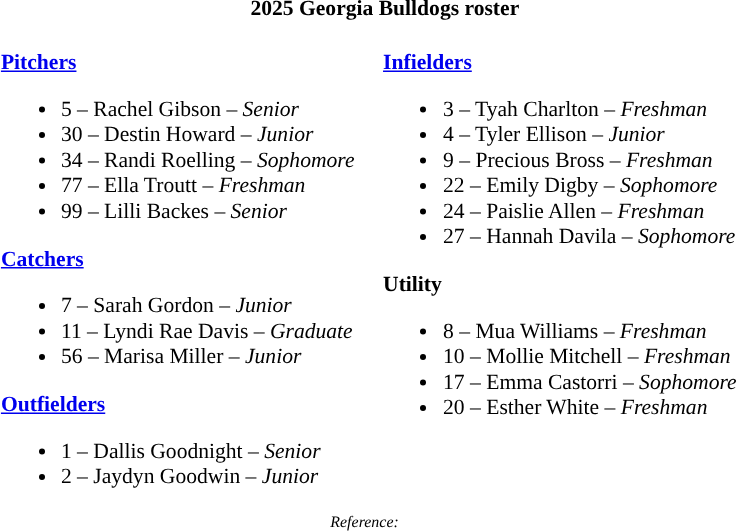<table class="toccolours" style="border-collapse:collapse; font-size:90%;">
<tr>
<th colspan=9>2025 Georgia Bulldogs roster</th>
</tr>
<tr>
<td width="03"> </td>
<td valign="top"><br><strong><a href='#'>Pitchers</a></strong><ul><li>5 – Rachel Gibson – <em>Senior</em></li><li>30 – Destin Howard – <em>Junior</em></li><li>34 – Randi Roelling – <em>Sophomore</em></li><li>77 – Ella Troutt – <em>Freshman</em></li><li>99 – Lilli Backes – <em>Senior</em></li></ul><strong><a href='#'>Catchers</a></strong><ul><li>7 – Sarah Gordon – <em>Junior</em></li><li>11 – Lyndi Rae Davis – <em>Graduate</em></li><li>56 – Marisa Miller – <em>Junior</em></li></ul><strong><a href='#'>Outfielders</a></strong><ul><li>1 – Dallis Goodnight – <em>Senior</em></li><li>2 – Jaydyn Goodwin – <em>Junior</em></li></ul></td>
<td width="15"> </td>
<td valign="top"><br><strong><a href='#'>Infielders</a></strong><ul><li>3 – Tyah Charlton – <em>Freshman</em></li><li>4 – Tyler Ellison – <em>Junior</em></li><li>9 – Precious Bross – <em>Freshman</em></li><li>22 – Emily Digby – <em>Sophomore</em></li><li>24 – Paislie Allen – <em>Freshman</em></li><li>27 – Hannah Davila – <em>Sophomore</em></li></ul><strong>Utility</strong><ul><li>8 – Mua Williams – <em>Freshman</em></li><li>10 – Mollie Mitchell – <em>Freshman</em></li><li>17 – Emma Castorri – <em>Sophomore</em></li><li>20 – Esther White – <em>Freshman</em></li></ul></td>
<td width="25"> </td>
</tr>
<tr>
<td colspan="4"  style="font-size:8pt; text-align:center;"><em>Reference:</em></td>
</tr>
</table>
